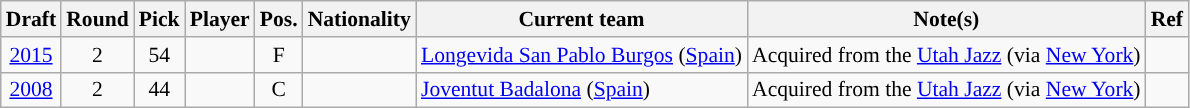<table class="wikitable sortable" style="text-align:left; font-size:90%;">
<tr>
<th>Draft</th>
<th>Round</th>
<th>Pick</th>
<th>Player</th>
<th>Pos.</th>
<th>Nationality</th>
<th>Current team</th>
<th>Note(s)</th>
<th class="unsortable">Ref</th>
</tr>
<tr>
<td style="text-align:center;"><a href='#'>2015</a></td>
<td style="text-align:center;">2</td>
<td style="text-align:center;">54</td>
<td></td>
<td style="text-align:center;">F</td>
<td></td>
<td><a href='#'>Longevida San Pablo Burgos</a> (<a href='#'>Spain</a>)</td>
<td>Acquired from the <a href='#'>Utah Jazz</a> (via <a href='#'>New York</a>)</td>
<td style="text-align:center;"></td>
</tr>
<tr>
<td style="text-align:center;"><a href='#'>2008</a></td>
<td style="text-align:center;">2</td>
<td style="text-align:center;">44</td>
<td></td>
<td style="text-align:center;">C</td>
<td></td>
<td><a href='#'>Joventut Badalona</a> (<a href='#'>Spain</a>)</td>
<td>Acquired from the <a href='#'>Utah Jazz</a> (via <a href='#'>New York</a>)</td>
<td style="text-align:center;"></td>
</tr>
</table>
